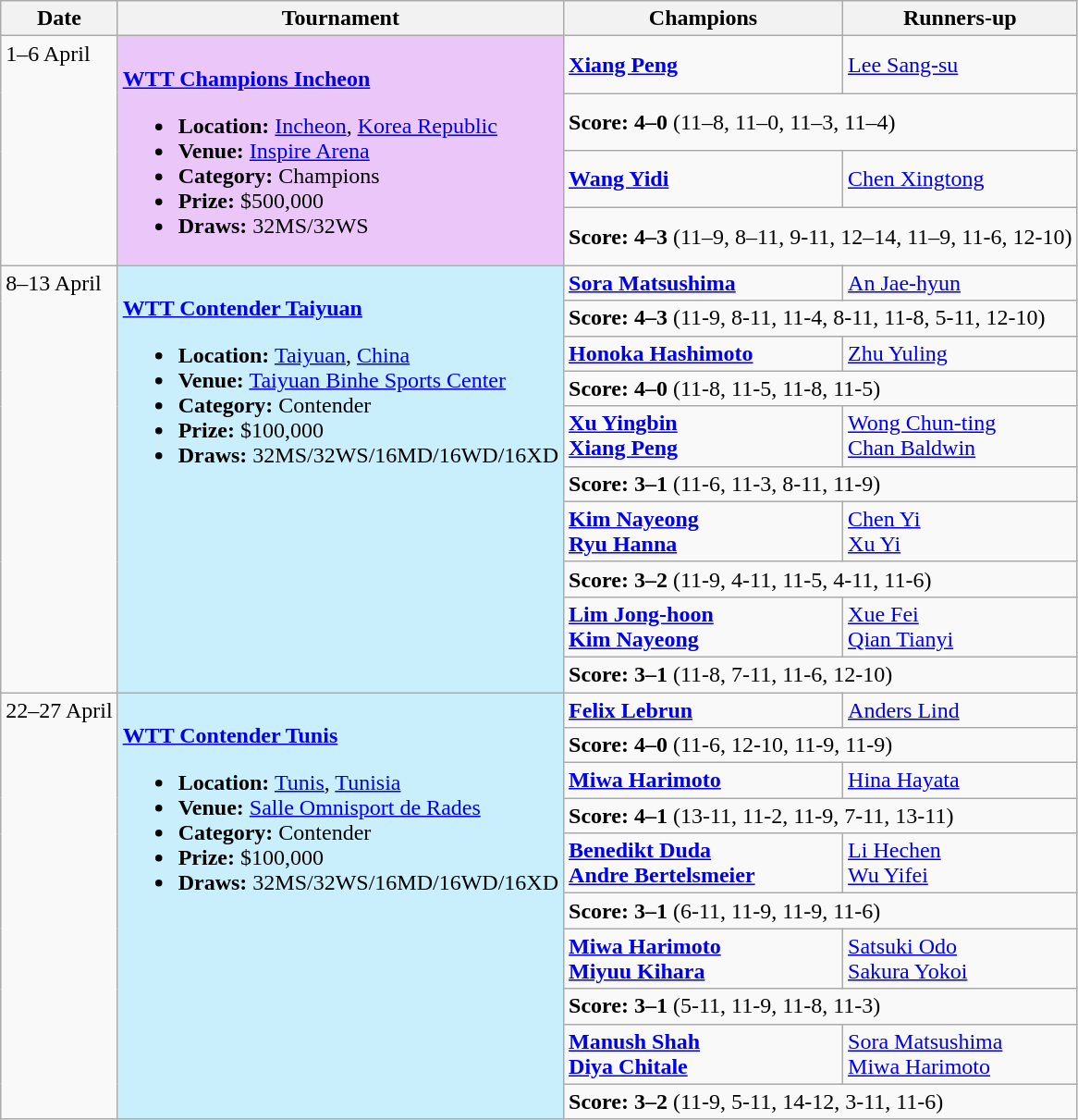<table class="wikitable">
<tr>
<th scope=col>Date</th>
<th scope=col>Tournament</th>
<th scope=col>Champions</th>
<th scope=col>Runners-up</th>
</tr>
<tr valign=top>
<td rowspan=4>1–6 April</td>
<td style="background:#EBC7F9;" rowspan="4"><br><strong><a href='#'>WTT Champions Incheon</a></strong><ul><li><strong>Location:</strong> <a href='#'>Incheon</a>, <a href='#'>Korea Republic</a></li><li><strong>Venue:</strong> <a href='#'>Inspire Arena</a></li><li><strong>Category:</strong> Champions</li><li><strong>Prize:</strong> $500,000</li><li><strong>Draws:</strong> 32MS/32WS</li></ul></td>
<td valign=middle><strong> <a href='#'>Xiang Peng</a></strong></td>
<td valign=middle> <a href='#'>Lee Sang-su</a></td>
</tr>
<tr>
<td colspan=2><strong>Score: 4–0</strong> (11–8, 11–0, 11–3, 11–4)</td>
</tr>
<tr valign=middle>
<td><strong> <a href='#'>Wang Yidi</a></strong></td>
<td> <a href='#'>Chen Xingtong</a></td>
</tr>
<tr>
<td colspan=2><strong>Score: 4–3</strong> (11–9, 8–11, 9-11, 12–14, 11–9, 11-6, 12-10)</td>
</tr>
<tr valign=top>
<td rowspan=10>8–13 April</td>
<td style="background:#C9EFFC;" rowspan="10"><br><strong><a href='#'>WTT Contender Taiyuan</a></strong><ul><li><strong>Location:</strong> <a href='#'>Taiyuan</a>, <a href='#'>China</a></li><li><strong>Venue:</strong> <a href='#'>Taiyuan Binhe Sports Center</a></li><li><strong>Category:</strong> Contender</li><li><strong>Prize:</strong> $100,000</li><li><strong>Draws:</strong> 32MS/32WS/16MD/16WD/16XD</li></ul></td>
<td><strong> <a href='#'>Sora Matsushima</a></strong></td>
<td> <a href='#'>An Jae-hyun</a></td>
</tr>
<tr>
<td colspan=2><strong>Score: 4–3</strong> (11-9, 8-11, 11-4, 8-11, 11-8, 5-11, 12-10)</td>
</tr>
<tr valign=top>
<td><strong> <a href='#'>Honoka Hashimoto</a></strong></td>
<td> <a href='#'>Zhu Yuling</a></td>
</tr>
<tr>
<td colspan=2><strong>Score: 4–0</strong> (11-8, 11-5, 11-8, 11-5)</td>
</tr>
<tr valign=top>
<td><strong> <a href='#'>Xu Yingbin</a><br> <a href='#'>Xiang Peng</a></strong></td>
<td> <a href='#'>Wong Chun-ting</a><br> <a href='#'>Chan Baldwin</a></td>
</tr>
<tr>
<td colspan=2><strong>Score: 3–1</strong> (11-6, 11-3, 8-11, 11-9)</td>
</tr>
<tr valign=top>
<td><strong> <a href='#'>Kim Nayeong</a><br> <a href='#'>Ryu Hanna</a></strong></td>
<td> <a href='#'>Chen Yi</a><br> <a href='#'>Xu Yi</a></td>
</tr>
<tr>
<td colspan=2><strong>Score: 3–2</strong> (11-9, 4-11, 11-5, 4-11, 11-6)</td>
</tr>
<tr valign=top>
<td><strong> <a href='#'>Lim Jong-hoon</a><br> <a href='#'>Kim Nayeong</a></strong></td>
<td> <a href='#'>Xue Fei</a><br> <a href='#'>Qian Tianyi</a></td>
</tr>
<tr>
<td colspan=2><strong>Score: 3–1</strong> (11-8, 7-11, 11-6, 12-10)</td>
</tr>
<tr valign=top>
<td rowspan=10>22–27 April</td>
<td style="background:#C9EFFC;" rowspan="10"><br><strong><a href='#'>WTT Contender Tunis</a></strong><ul><li><strong>Location:</strong> <a href='#'>Tunis</a>, <a href='#'>Tunisia</a></li><li><strong>Venue:</strong> <a href='#'>Salle Omnisport de Rades</a></li><li><strong>Category:</strong> Contender</li><li><strong>Prize:</strong> $100,000</li><li><strong>Draws:</strong> 32MS/32WS/16MD/16WD/16XD</li></ul></td>
<td><strong> <a href='#'>Felix Lebrun</a></strong></td>
<td> <a href='#'>Anders Lind</a></td>
</tr>
<tr>
<td colspan=2><strong>Score: 4–0</strong> (11-6, 12-10, 11-9, 11-9)</td>
</tr>
<tr valign=top>
<td><strong> <a href='#'>Miwa Harimoto</a></strong></td>
<td> <a href='#'>Hina Hayata</a></td>
</tr>
<tr>
<td colspan=2><strong>Score: 4–1</strong> (13-11, 11-2, 11-9, 7-11, 13-11)</td>
</tr>
<tr valign=top>
<td><strong> <a href='#'>Benedikt Duda</a><br> <a href='#'>Andre Bertelsmeier</a></strong></td>
<td> <a href='#'>Li Hechen</a><br> <a href='#'>Wu Yifei</a></td>
</tr>
<tr>
<td colspan=2><strong>Score: 3–1</strong> (6-11, 11-9, 11-9, 11-6)</td>
</tr>
<tr valign=top>
<td><strong> <a href='#'>Miwa Harimoto</a><br> <a href='#'>Miyuu Kihara</a></strong></td>
<td> <a href='#'>Satsuki Odo</a><br> <a href='#'>Sakura Yokoi</a></td>
</tr>
<tr>
<td colspan=2><strong>Score: 3–1</strong> (5-11, 11-9, 11-8, 11-3)</td>
</tr>
<tr valign=top>
<td><strong> <a href='#'>Manush Shah</a><br> <a href='#'>Diya Chitale</a></strong></td>
<td> <a href='#'>Sora Matsushima</a><br> <a href='#'>Miwa Harimoto</a></td>
</tr>
<tr>
<td colspan=2><strong>Score: 3–2</strong> (11-9, 5-11, 14-12, 3-11, 11-6)</td>
</tr>
</table>
